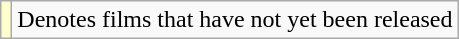<table class="wikitable sortable">
<tr>
<td style="background:#ffc;"></td>
<td>Denotes films that have not yet been released</td>
</tr>
</table>
